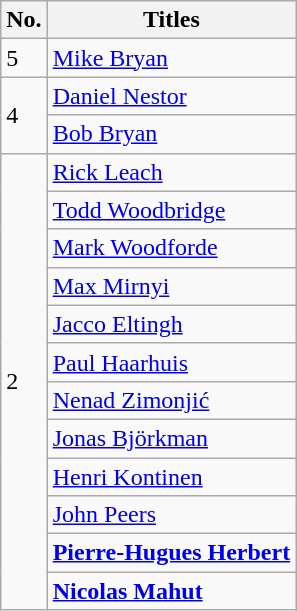<table class="wikitable" style="display: inline-table;">
<tr>
<th width=20>No.</th>
<th>Titles</th>
</tr>
<tr>
<td>5</td>
<td> <a href='#'>Mike Bryan</a></td>
</tr>
<tr>
<td rowspan=2>4</td>
<td> <a href='#'>Daniel Nestor</a></td>
</tr>
<tr>
<td> <a href='#'>Bob Bryan</a></td>
</tr>
<tr>
<td rowspan=12>2</td>
<td> <a href='#'>Rick Leach</a></td>
</tr>
<tr>
<td> <a href='#'>Todd Woodbridge</a></td>
</tr>
<tr>
<td> <a href='#'>Mark Woodforde</a></td>
</tr>
<tr>
<td> <a href='#'>Max Mirnyi</a></td>
</tr>
<tr>
<td> <a href='#'>Jacco Eltingh</a></td>
</tr>
<tr>
<td> <a href='#'>Paul Haarhuis</a></td>
</tr>
<tr>
<td> <a href='#'>Nenad Zimonjić</a></td>
</tr>
<tr>
<td> <a href='#'>Jonas Björkman</a></td>
</tr>
<tr>
<td> <a href='#'>Henri Kontinen</a></td>
</tr>
<tr>
<td> <a href='#'>John Peers</a></td>
</tr>
<tr>
<td><strong> <a href='#'>Pierre-Hugues Herbert</a></strong></td>
</tr>
<tr>
<td><strong> <a href='#'>Nicolas Mahut</a></strong></td>
</tr>
</table>
